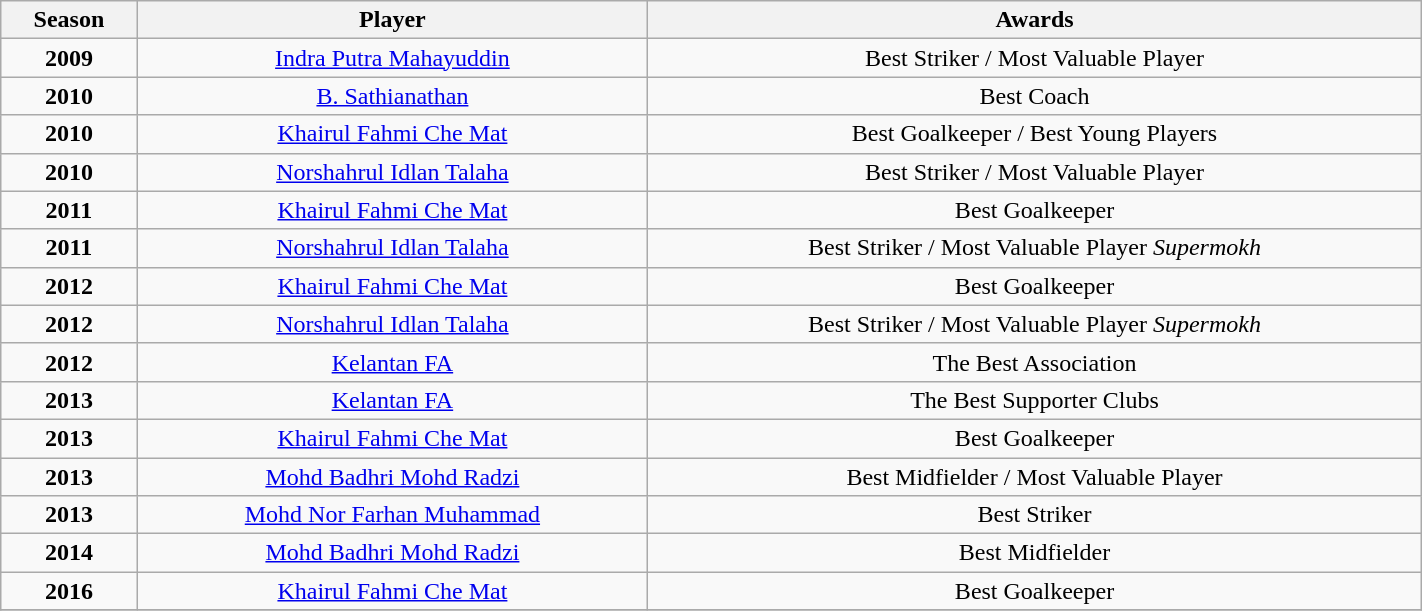<table class="wikitable sortable" style="width:75%; align:center; text-align:center">
<tr>
<th>Season</th>
<th>Player</th>
<th>Awards</th>
</tr>
<tr>
<td><strong>2009</strong></td>
<td><a href='#'>Indra Putra Mahayuddin</a></td>
<td>Best Striker / Most Valuable Player</td>
</tr>
<tr>
<td><strong>2010</strong></td>
<td><a href='#'>B. Sathianathan</a></td>
<td>Best Coach</td>
</tr>
<tr>
<td><strong>2010</strong></td>
<td><a href='#'>Khairul Fahmi Che Mat</a></td>
<td>Best Goalkeeper / Best Young Players</td>
</tr>
<tr>
<td><strong>2010</strong></td>
<td><a href='#'>Norshahrul Idlan Talaha</a></td>
<td>Best Striker / Most Valuable Player</td>
</tr>
<tr>
<td><strong>2011</strong></td>
<td><a href='#'>Khairul Fahmi Che Mat</a></td>
<td>Best Goalkeeper</td>
</tr>
<tr>
<td><strong>2011</strong></td>
<td><a href='#'>Norshahrul Idlan Talaha</a></td>
<td>Best Striker / Most Valuable Player <em>Supermokh</em></td>
</tr>
<tr>
<td><strong>2012</strong></td>
<td><a href='#'>Khairul Fahmi Che Mat</a></td>
<td>Best Goalkeeper</td>
</tr>
<tr>
<td><strong>2012</strong></td>
<td><a href='#'>Norshahrul Idlan Talaha</a></td>
<td>Best Striker / Most Valuable Player <em>Supermokh</em></td>
</tr>
<tr>
<td><strong>2012</strong></td>
<td><a href='#'>Kelantan FA</a></td>
<td>The Best Association</td>
</tr>
<tr>
<td><strong>2013</strong></td>
<td><a href='#'>Kelantan FA</a></td>
<td>The Best Supporter Clubs</td>
</tr>
<tr>
<td><strong>2013</strong></td>
<td><a href='#'>Khairul Fahmi Che Mat</a></td>
<td>Best Goalkeeper</td>
</tr>
<tr>
<td><strong>2013</strong></td>
<td><a href='#'>Mohd Badhri Mohd Radzi</a></td>
<td>Best Midfielder / Most Valuable Player</td>
</tr>
<tr>
<td><strong>2013</strong></td>
<td><a href='#'>Mohd Nor Farhan Muhammad</a></td>
<td>Best Striker</td>
</tr>
<tr>
<td><strong>2014</strong></td>
<td><a href='#'>Mohd Badhri Mohd Radzi</a></td>
<td>Best Midfielder</td>
</tr>
<tr>
<td><strong>2016</strong></td>
<td><a href='#'>Khairul Fahmi Che Mat</a></td>
<td>Best Goalkeeper</td>
</tr>
<tr>
</tr>
</table>
